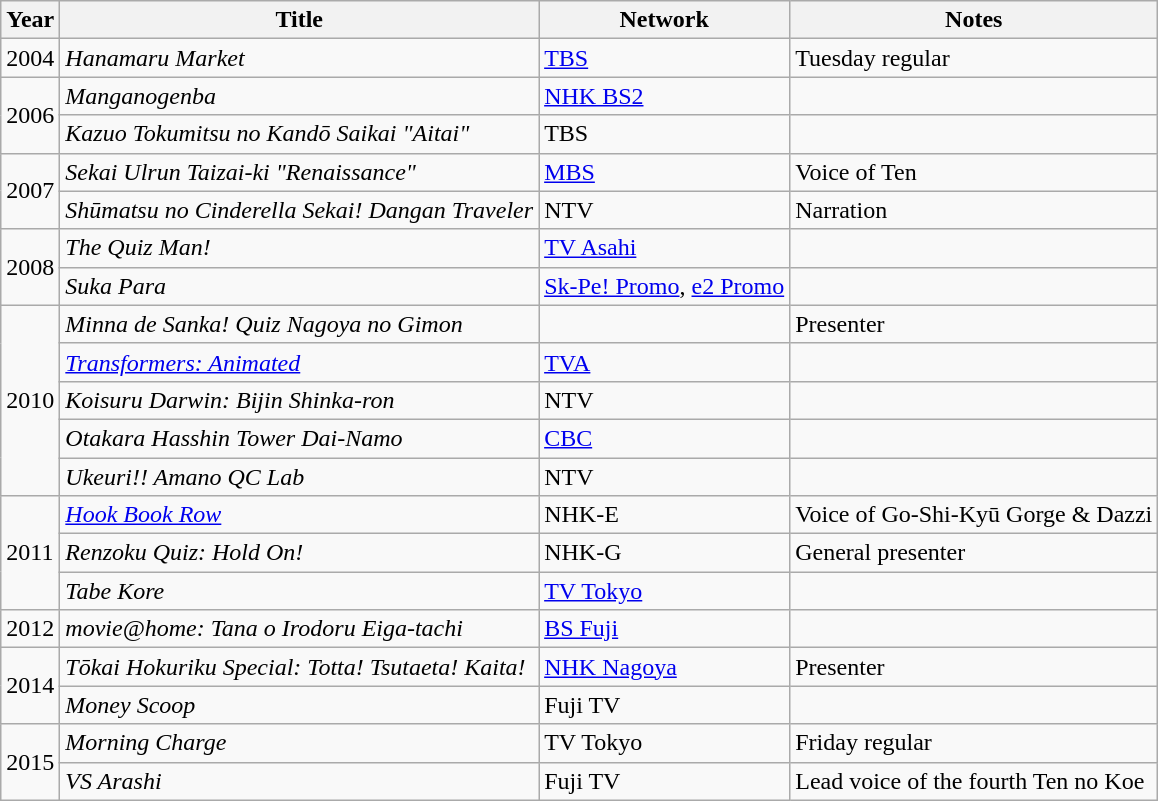<table class="wikitable">
<tr>
<th>Year</th>
<th>Title</th>
<th>Network</th>
<th>Notes</th>
</tr>
<tr>
<td>2004</td>
<td><em>Hanamaru Market</em></td>
<td><a href='#'>TBS</a></td>
<td>Tuesday regular</td>
</tr>
<tr>
<td rowspan="2">2006</td>
<td><em>Manganogenba</em></td>
<td><a href='#'>NHK BS2</a></td>
<td></td>
</tr>
<tr>
<td><em>Kazuo Tokumitsu no Kandō Saikai "Aitai"</em></td>
<td>TBS</td>
<td></td>
</tr>
<tr>
<td rowspan="2">2007</td>
<td><em>Sekai Ulrun Taizai-ki "Renaissance"</em></td>
<td><a href='#'>MBS</a></td>
<td>Voice of Ten</td>
</tr>
<tr>
<td><em>Shūmatsu no Cinderella Sekai! Dangan Traveler</em></td>
<td>NTV</td>
<td>Narration</td>
</tr>
<tr>
<td rowspan="2">2008</td>
<td><em>The Quiz Man!</em></td>
<td><a href='#'>TV Asahi</a></td>
<td></td>
</tr>
<tr>
<td><em>Suka Para</em></td>
<td><a href='#'>Sk-Pe! Promo</a>, <a href='#'>e2 Promo</a></td>
<td></td>
</tr>
<tr>
<td rowspan="5">2010</td>
<td><em>Minna de Sanka! Quiz Nagoya no Gimon</em></td>
<td></td>
<td>Presenter</td>
</tr>
<tr>
<td><em><a href='#'>Transformers: Animated</a></em></td>
<td><a href='#'>TVA</a></td>
<td></td>
</tr>
<tr>
<td><em>Koisuru Darwin: Bijin Shinka-ron</em></td>
<td>NTV</td>
<td></td>
</tr>
<tr>
<td><em>Otakara Hasshin Tower Dai-Namo</em></td>
<td><a href='#'>CBC</a></td>
<td></td>
</tr>
<tr>
<td><em>Ukeuri!! Amano QC Lab</em></td>
<td>NTV</td>
<td></td>
</tr>
<tr>
<td rowspan="3">2011</td>
<td><em><a href='#'>Hook Book Row</a></em></td>
<td>NHK-E</td>
<td>Voice of Go-Shi-Kyū Gorge & Dazzi</td>
</tr>
<tr>
<td><em>Renzoku Quiz: Hold On!</em></td>
<td>NHK-G</td>
<td>General presenter</td>
</tr>
<tr>
<td><em>Tabe Kore</em></td>
<td><a href='#'>TV Tokyo</a></td>
<td></td>
</tr>
<tr>
<td>2012</td>
<td><em>movie@home: Tana o Irodoru Eiga-tachi</em></td>
<td><a href='#'>BS Fuji</a></td>
<td></td>
</tr>
<tr>
<td rowspan="2">2014</td>
<td><em>Tōkai Hokuriku Special: Totta! Tsutaeta! Kaita!</em></td>
<td><a href='#'>NHK Nagoya</a></td>
<td>Presenter</td>
</tr>
<tr>
<td><em>Money Scoop</em></td>
<td>Fuji TV</td>
<td></td>
</tr>
<tr>
<td rowspan="2">2015</td>
<td><em>Morning Charge</em></td>
<td>TV Tokyo</td>
<td>Friday regular</td>
</tr>
<tr>
<td><em>VS Arashi</em></td>
<td>Fuji TV</td>
<td>Lead voice of the fourth Ten no Koe</td>
</tr>
</table>
